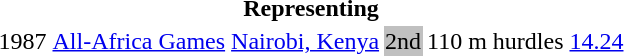<table>
<tr>
<th colspan="6">Representing </th>
</tr>
<tr>
<td>1987</td>
<td><a href='#'>All-Africa Games</a></td>
<td><a href='#'>Nairobi, Kenya</a></td>
<td bgcolor=silver>2nd</td>
<td>110 m hurdles</td>
<td><a href='#'>14.24</a></td>
</tr>
</table>
